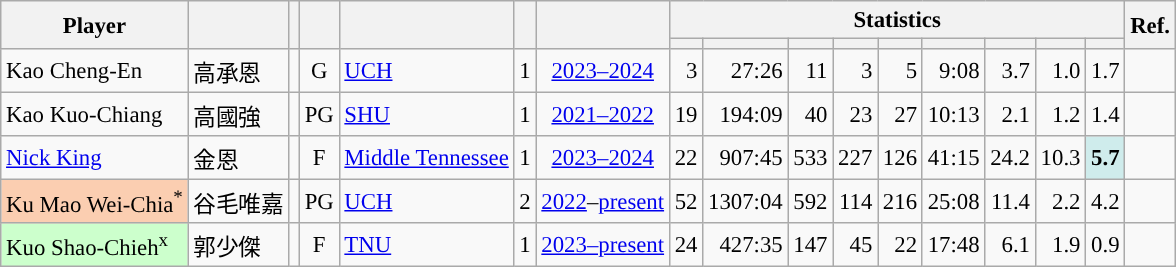<table class="wikitable sortable" style="font-size:95%; text-align:right;">
<tr>
<th rowspan="2">Player</th>
<th rowspan="2"></th>
<th rowspan="2"></th>
<th rowspan="2"></th>
<th rowspan="2"></th>
<th rowspan="2"></th>
<th rowspan="2"></th>
<th colspan="9">Statistics</th>
<th rowspan="2">Ref.</th>
</tr>
<tr>
<th></th>
<th></th>
<th></th>
<th></th>
<th></th>
<th></th>
<th></th>
<th></th>
<th></th>
</tr>
<tr>
<td align="left">Kao Cheng-En</td>
<td align="left">高承恩</td>
<td align="center"></td>
<td align="center">G</td>
<td align="left"><a href='#'>UCH</a></td>
<td align="center">1</td>
<td align="center"><a href='#'>2023–2024</a></td>
<td>3</td>
<td>27:26</td>
<td>11</td>
<td>3</td>
<td>5</td>
<td>9:08</td>
<td>3.7</td>
<td>1.0</td>
<td>1.7</td>
<td align="center"></td>
</tr>
<tr>
<td align="left">Kao Kuo-Chiang</td>
<td align="left">高國強</td>
<td align="center"></td>
<td align="center">PG</td>
<td align="left"><a href='#'>SHU</a></td>
<td align="center">1</td>
<td align="center"><a href='#'>2021–2022</a></td>
<td>19</td>
<td>194:09</td>
<td>40</td>
<td>23</td>
<td>27</td>
<td>10:13</td>
<td>2.1</td>
<td>1.2</td>
<td>1.4</td>
<td align="center"></td>
</tr>
<tr>
<td align="left"><a href='#'>Nick King</a></td>
<td align="left">金恩</td>
<td align="center"></td>
<td align="center">F</td>
<td align="left"><a href='#'>Middle Tennessee</a></td>
<td align="center">1</td>
<td align="center"><a href='#'>2023–2024</a></td>
<td>22</td>
<td>907:45</td>
<td>533</td>
<td>227</td>
<td>126</td>
<td>41:15</td>
<td>24.2</td>
<td>10.3</td>
<td bgcolor="#CFECEC"><strong>5.7</strong></td>
<td align="center"></td>
</tr>
<tr>
<td align="left" bgcolor="#FBCEB1">Ku Mao Wei-Chia<sup>*</sup></td>
<td align="left">谷毛唯嘉</td>
<td align="center"></td>
<td align="center">PG</td>
<td align="left"><a href='#'>UCH</a></td>
<td align="center">2</td>
<td align="center"><a href='#'>2022</a>–<a href='#'>present</a></td>
<td>52</td>
<td>1307:04</td>
<td>592</td>
<td>114</td>
<td>216</td>
<td>25:08</td>
<td>11.4</td>
<td>2.2</td>
<td>4.2</td>
<td align="center"></td>
</tr>
<tr>
<td align="left" bgcolor="#CCFFCC">Kuo Shao-Chieh<sup>x</sup></td>
<td align="left">郭少傑</td>
<td align="center"></td>
<td align="center">F</td>
<td align="left"><a href='#'>TNU</a></td>
<td align="center">1</td>
<td align="center"><a href='#'>2023–present</a></td>
<td>24</td>
<td>427:35</td>
<td>147</td>
<td>45</td>
<td>22</td>
<td>17:48</td>
<td>6.1</td>
<td>1.9</td>
<td>0.9</td>
<td align="center"></td>
</tr>
</table>
